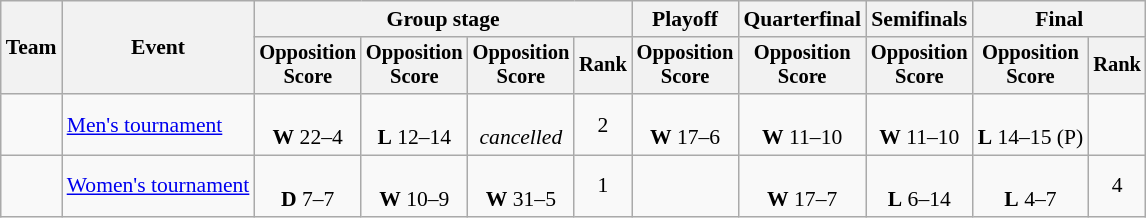<table class=wikitable style=font-size:90%>
<tr>
<th rowspan=2>Team</th>
<th rowspan=2>Event</th>
<th colspan=4>Group stage</th>
<th>Playoff</th>
<th>Quarterfinal</th>
<th>Semifinals</th>
<th colspan=2>Final</th>
</tr>
<tr style=font-size:95%>
<th>Opposition<br>Score</th>
<th>Opposition<br>Score</th>
<th>Opposition<br>Score</th>
<th>Rank</th>
<th>Opposition<br>Score</th>
<th>Opposition<br>Score</th>
<th>Opposition<br>Score</th>
<th>Opposition<br>Score</th>
<th>Rank</th>
</tr>
<tr align=center>
<td align=left><strong></strong></td>
<td align=left><a href='#'>Men's tournament</a></td>
<td><br><strong>W</strong> 22–4</td>
<td><br><strong>L</strong> 12–14</td>
<td><br><em>cancelled</em></td>
<td>2</td>
<td><br><strong>W</strong> 17–6</td>
<td><br><strong>W</strong> 11–10</td>
<td><br><strong>W</strong> 11–10</td>
<td><br><strong>L</strong> 14–15 (P)</td>
<td></td>
</tr>
<tr align=center>
<td align=left></td>
<td align=left><a href='#'>Women's tournament</a></td>
<td><br><strong>D</strong> 7–7</td>
<td><br><strong>W</strong> 10–9</td>
<td><br><strong>W</strong> 31–5</td>
<td>1</td>
<td></td>
<td><br><strong>W</strong> 17–7</td>
<td><br><strong>L</strong> 6–14</td>
<td><br><strong>L</strong> 4–7</td>
<td>4</td>
</tr>
</table>
